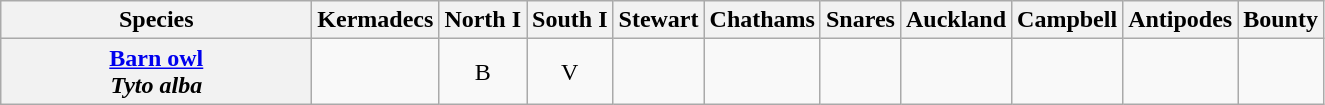<table class="wikitable" style="text-align:center">
<tr>
<th width="200">Species</th>
<th>Kermadecs</th>
<th>North I</th>
<th>South I</th>
<th>Stewart</th>
<th>Chathams</th>
<th>Snares</th>
<th>Auckland</th>
<th>Campbell</th>
<th>Antipodes</th>
<th>Bounty</th>
</tr>
<tr>
<th><a href='#'>Barn owl</a><br><em>Tyto alba</em></th>
<td></td>
<td>B</td>
<td>V</td>
<td></td>
<td></td>
<td></td>
<td></td>
<td></td>
<td></td>
<td></td>
</tr>
</table>
